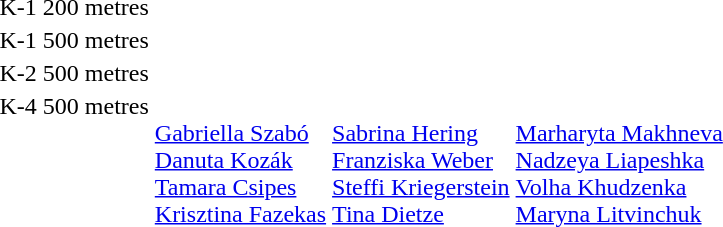<table>
<tr valign="top">
<td>K-1 200 metres<br></td>
<td></td>
<td></td>
<td></td>
</tr>
<tr valign="top">
<td>K-1 500 metres<br></td>
<td></td>
<td></td>
<td></td>
</tr>
<tr valign="top">
<td>K-2 500 metres<br></td>
<td></td>
<td></td>
<td></td>
</tr>
<tr valign="top">
<td>K-4 500 metres<br></td>
<td><br><a href='#'>Gabriella Szabó</a><br><a href='#'>Danuta Kozák</a><br><a href='#'>Tamara Csipes</a><br><a href='#'>Krisztina Fazekas</a></td>
<td><br><a href='#'>Sabrina Hering</a><br><a href='#'>Franziska Weber</a><br><a href='#'>Steffi Kriegerstein</a><br><a href='#'>Tina Dietze</a></td>
<td><br><a href='#'>Marharyta Makhneva</a><br><a href='#'>Nadzeya Liapeshka</a><br><a href='#'>Volha Khudzenka</a><br><a href='#'>Maryna Litvinchuk</a></td>
</tr>
<tr>
</tr>
</table>
